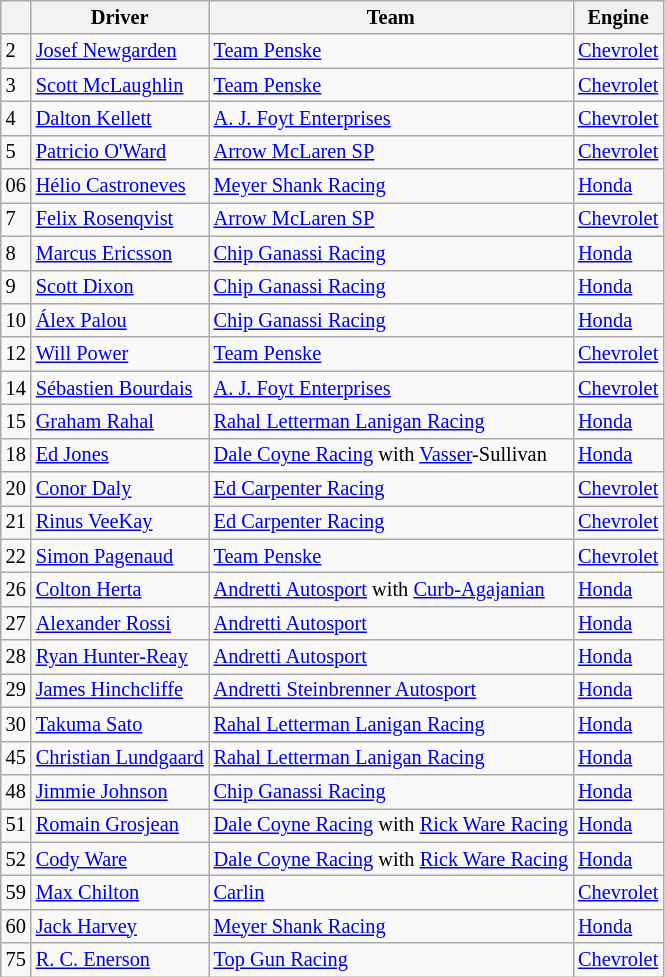<table class="wikitable" style="font-size: 85%;">
<tr>
<th align="center"></th>
<th>Driver</th>
<th>Team</th>
<th>Engine</th>
</tr>
<tr>
<td>2</td>
<td> <a href='#'>Josef Newgarden</a> <strong></strong></td>
<td><a href='#'>Team Penske</a></td>
<td><a href='#'>Chevrolet</a></td>
</tr>
<tr>
<td>3</td>
<td> <a href='#'>Scott McLaughlin</a> <strong></strong></td>
<td><a href='#'>Team Penske</a></td>
<td><a href='#'>Chevrolet</a></td>
</tr>
<tr>
<td>4</td>
<td> <a href='#'>Dalton Kellett</a></td>
<td><a href='#'>A. J. Foyt Enterprises</a></td>
<td><a href='#'>Chevrolet</a></td>
</tr>
<tr>
<td>5</td>
<td> <a href='#'>Patricio O'Ward</a></td>
<td><a href='#'>Arrow McLaren SP</a></td>
<td><a href='#'>Chevrolet</a></td>
</tr>
<tr>
<td>06</td>
<td> <a href='#'>Hélio Castroneves</a></td>
<td><a href='#'>Meyer Shank Racing</a></td>
<td><a href='#'>Honda</a></td>
</tr>
<tr>
<td>7</td>
<td> <a href='#'>Felix Rosenqvist</a></td>
<td><a href='#'>Arrow McLaren SP</a></td>
<td><a href='#'>Chevrolet</a></td>
</tr>
<tr>
<td>8</td>
<td> <a href='#'>Marcus Ericsson</a></td>
<td><a href='#'>Chip Ganassi Racing</a></td>
<td><a href='#'>Honda</a></td>
</tr>
<tr>
<td>9</td>
<td> <a href='#'>Scott Dixon</a> <strong></strong></td>
<td><a href='#'>Chip Ganassi Racing</a></td>
<td><a href='#'>Honda</a></td>
</tr>
<tr>
<td>10</td>
<td> <a href='#'>Álex Palou</a></td>
<td><a href='#'>Chip Ganassi Racing</a></td>
<td><a href='#'>Honda</a></td>
</tr>
<tr>
<td>12</td>
<td> <a href='#'>Will Power</a> <strong></strong></td>
<td><a href='#'>Team Penske</a></td>
<td><a href='#'>Chevrolet</a></td>
</tr>
<tr>
<td>14</td>
<td> <a href='#'>Sébastien Bourdais</a></td>
<td><a href='#'>A. J. Foyt Enterprises</a></td>
<td><a href='#'>Chevrolet</a></td>
</tr>
<tr>
<td>15</td>
<td> <a href='#'>Graham Rahal</a></td>
<td><a href='#'>Rahal Letterman Lanigan Racing</a></td>
<td><a href='#'>Honda</a></td>
</tr>
<tr>
<td>18</td>
<td> <a href='#'>Ed Jones</a></td>
<td><a href='#'>Dale Coyne Racing</a> with <a href='#'>Vasser</a>-Sullivan</td>
<td><a href='#'>Honda</a></td>
</tr>
<tr>
<td>20</td>
<td> <a href='#'>Conor Daly</a></td>
<td><a href='#'>Ed Carpenter Racing</a></td>
<td><a href='#'>Chevrolet</a></td>
</tr>
<tr>
<td>21</td>
<td> <a href='#'>Rinus VeeKay</a> <strong></strong></td>
<td><a href='#'>Ed Carpenter Racing</a></td>
<td><a href='#'>Chevrolet</a></td>
</tr>
<tr>
<td>22</td>
<td> <a href='#'>Simon Pagenaud</a> <strong></strong></td>
<td><a href='#'>Team Penske</a></td>
<td><a href='#'>Chevrolet</a></td>
</tr>
<tr>
<td>26</td>
<td> <a href='#'>Colton Herta</a></td>
<td><a href='#'>Andretti Autosport</a> with <a href='#'>Curb-Agajanian</a></td>
<td><a href='#'>Honda</a></td>
</tr>
<tr>
<td>27</td>
<td> <a href='#'>Alexander Rossi</a></td>
<td><a href='#'>Andretti Autosport</a></td>
<td><a href='#'>Honda</a></td>
</tr>
<tr>
<td>28</td>
<td> <a href='#'>Ryan Hunter-Reay</a></td>
<td><a href='#'>Andretti Autosport</a></td>
<td><a href='#'>Honda</a></td>
</tr>
<tr>
<td>29</td>
<td> <a href='#'>James Hinchcliffe</a></td>
<td><a href='#'>Andretti Steinbrenner Autosport</a></td>
<td><a href='#'>Honda</a></td>
</tr>
<tr>
<td>30</td>
<td> <a href='#'>Takuma Sato</a></td>
<td><a href='#'>Rahal Letterman Lanigan Racing</a></td>
<td><a href='#'>Honda</a></td>
</tr>
<tr>
<td>45</td>
<td> <a href='#'>Christian Lundgaard</a> <strong></strong></td>
<td><a href='#'>Rahal Letterman Lanigan Racing</a></td>
<td><a href='#'>Honda</a></td>
</tr>
<tr>
<td>48</td>
<td> <a href='#'>Jimmie Johnson</a> <strong></strong></td>
<td><a href='#'>Chip Ganassi Racing</a></td>
<td><a href='#'>Honda</a></td>
</tr>
<tr>
<td>51</td>
<td> <a href='#'>Romain Grosjean</a> <strong></strong></td>
<td><a href='#'>Dale Coyne Racing</a> with <a href='#'>Rick Ware Racing</a></td>
<td><a href='#'>Honda</a></td>
</tr>
<tr>
<td>52</td>
<td> <a href='#'>Cody Ware</a> <strong></strong></td>
<td><a href='#'>Dale Coyne Racing</a> with <a href='#'>Rick Ware Racing</a></td>
<td><a href='#'>Honda</a></td>
</tr>
<tr>
<td>59</td>
<td> <a href='#'>Max Chilton</a></td>
<td><a href='#'>Carlin</a></td>
<td><a href='#'>Chevrolet</a></td>
</tr>
<tr>
<td>60</td>
<td> <a href='#'>Jack Harvey</a></td>
<td><a href='#'>Meyer Shank Racing</a></td>
<td><a href='#'>Honda</a></td>
</tr>
<tr>
<td>75</td>
<td> <a href='#'>R. C. Enerson</a> <strong></strong></td>
<td><a href='#'>Top Gun Racing</a></td>
<td><a href='#'>Chevrolet</a></td>
</tr>
</table>
